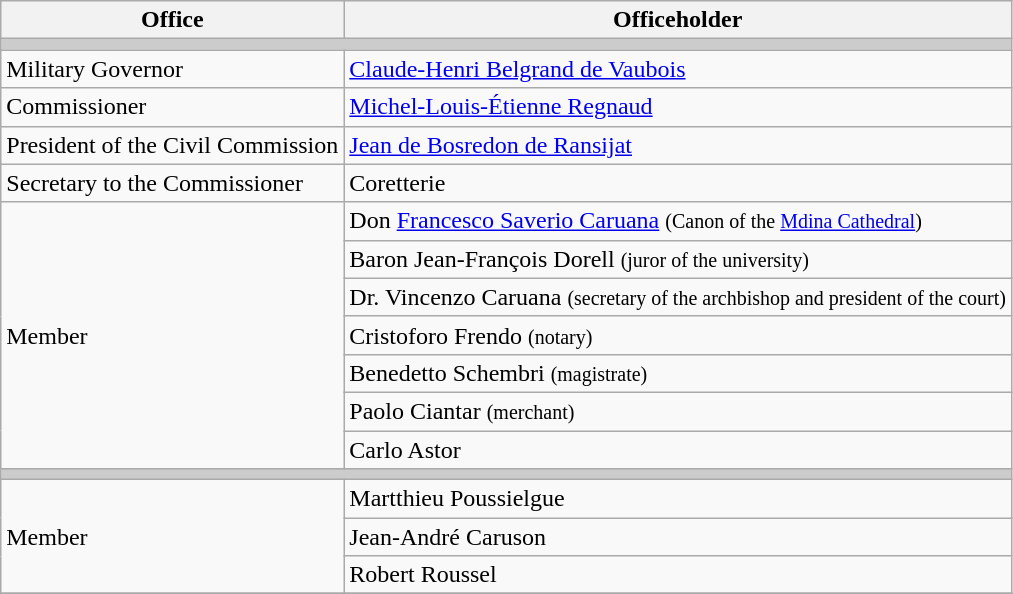<table class="wikitable">
<tr>
<th>Office</th>
<th>Officeholder</th>
</tr>
<tr>
<td style="background:#cccccc;" colspan="2"></td>
</tr>
<tr>
<td>Military Governor</td>
<td rowspan="1"><a href='#'>Claude-Henri Belgrand de Vaubois</a></td>
</tr>
<tr>
<td>Commissioner</td>
<td><a href='#'>Michel-Louis-Étienne Regnaud</a></td>
</tr>
<tr>
<td>President of the Civil Commission</td>
<td><a href='#'>Jean de Bosredon de Ransijat</a></td>
</tr>
<tr>
<td>Secretary to the Commissioner</td>
<td>Coretterie</td>
</tr>
<tr>
<td rowspan="7">Member</td>
<td>Don <a href='#'>Francesco Saverio Caruana</a> <small>(Canon of the <a href='#'>Mdina Cathedral</a>)</small></td>
</tr>
<tr>
<td>Baron Jean-François Dorell <small>(juror of the university)</small></td>
</tr>
<tr>
<td>Dr. Vincenzo Caruana <small>(secretary of the archbishop and president of the court)</small></td>
</tr>
<tr>
<td>Cristoforo Frendo <small>(notary)</small></td>
</tr>
<tr>
<td>Benedetto Schembri <small>(magistrate)</small></td>
</tr>
<tr>
<td>Paolo Ciantar <small>(merchant)</small></td>
</tr>
<tr>
<td>Carlo Astor</td>
</tr>
<tr>
<td style="background:#cccccc;" colspan="2"></td>
</tr>
<tr>
<td rowspan="3">Member</td>
<td>Martthieu Poussielgue</td>
</tr>
<tr>
<td>Jean-André Caruson</td>
</tr>
<tr>
<td>Robert Roussel</td>
</tr>
<tr>
</tr>
</table>
